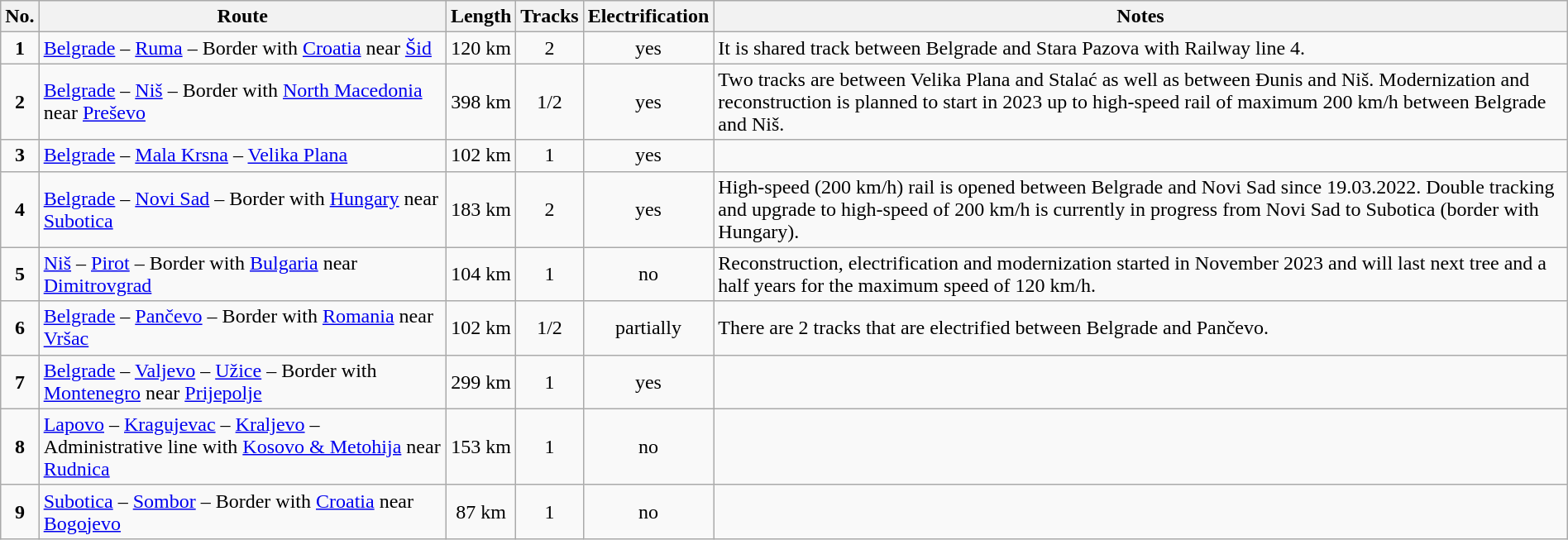<table class="wikitable" style="margin:auto;">
<tr>
<th>No.</th>
<th>Route</th>
<th>Length</th>
<th>Tracks</th>
<th>Electrification</th>
<th>Notes</th>
</tr>
<tr>
<td style="text-align: center;"><strong>1</strong></td>
<td><a href='#'>Belgrade</a> – <a href='#'>Ruma</a> – Border with <a href='#'>Croatia</a> near <a href='#'>Šid</a></td>
<td style="text-align: center;">120 km</td>
<td style="text-align: center;">2</td>
<td style="text-align: center;">yes</td>
<td>It is shared track between Belgrade and Stara Pazova with Railway line 4.</td>
</tr>
<tr>
<td style="text-align: center;"><strong>2</strong></td>
<td><a href='#'>Belgrade</a> – <a href='#'>Niš</a> – Border with <a href='#'>North Macedonia</a> near <a href='#'>Preševo</a></td>
<td style="text-align: center;">398 km</td>
<td style="text-align: center;">1/2</td>
<td style="text-align: center;">yes</td>
<td>Two tracks are between Velika Plana and Stalać as well as between Đunis and Niš. Modernization and reconstruction is planned to start in 2023 up to high-speed rail of maximum 200 km/h between Belgrade and Niš.</td>
</tr>
<tr>
<td style="text-align: center;"><strong>3</strong></td>
<td><a href='#'>Belgrade</a> – <a href='#'>Mala Krsna</a> – <a href='#'>Velika Plana</a></td>
<td style="text-align: center;">102 km</td>
<td style="text-align: center;">1</td>
<td style="text-align: center;">yes</td>
<td></td>
</tr>
<tr>
<td style="text-align: center;"><strong>4</strong></td>
<td><a href='#'>Belgrade</a> – <a href='#'>Novi Sad</a> – Border with <a href='#'>Hungary</a> near <a href='#'>Subotica</a></td>
<td style="text-align: center;">183 km</td>
<td style="text-align: center;">2</td>
<td style="text-align: center;">yes</td>
<td>High-speed (200 km/h) rail is opened between Belgrade and Novi Sad since 19.03.2022. Double tracking and upgrade to high-speed of 200 km/h is currently in progress from Novi Sad to Subotica (border with Hungary).</td>
</tr>
<tr>
<td style="text-align: center;"><strong>5</strong></td>
<td><a href='#'>Niš</a> – <a href='#'>Pirot</a> – Border with <a href='#'>Bulgaria</a> near <a href='#'>Dimitrovgrad</a></td>
<td style="text-align: center;">104 km</td>
<td style="text-align: center;">1</td>
<td style="text-align: center;">no</td>
<td>Reconstruction, electrification and modernization started in November 2023 and will last next tree and a half years for the maximum speed of 120 km/h.</td>
</tr>
<tr>
<td style="text-align: center;"><strong>6</strong></td>
<td><a href='#'>Belgrade</a> – <a href='#'>Pančevo</a> – Border with <a href='#'>Romania</a> near <a href='#'>Vršac</a></td>
<td style="text-align: center;">102 km</td>
<td style="text-align: center;">1/2</td>
<td style="text-align: center;">partially</td>
<td>There are 2 tracks that are electrified between Belgrade and Pančevo.</td>
</tr>
<tr>
<td style="text-align: center;"><strong>7</strong></td>
<td><a href='#'>Belgrade</a> – <a href='#'>Valjevo</a> – <a href='#'>Užice</a> – Border with <a href='#'>Montenegro</a> near <a href='#'>Prijepolje</a></td>
<td style="text-align: center;">299 km</td>
<td style="text-align: center;">1</td>
<td style="text-align: center;">yes</td>
<td></td>
</tr>
<tr>
<td style="text-align: center;"><strong>8</strong></td>
<td><a href='#'>Lapovo</a> – <a href='#'>Kragujevac</a> – <a href='#'>Kraljevo</a> – Administrative line with <a href='#'>Kosovo & Metohija</a> near <a href='#'>Rudnica</a></td>
<td style="text-align: center;">153 km</td>
<td style="text-align: center;">1</td>
<td style="text-align: center;">no</td>
<td></td>
</tr>
<tr>
<td style="text-align: center;"><strong>9</strong></td>
<td><a href='#'>Subotica</a> – <a href='#'>Sombor</a> – Border with <a href='#'>Croatia</a> near <a href='#'>Bogojevo</a></td>
<td style="text-align: center;">87 km</td>
<td style="text-align: center;">1</td>
<td style="text-align: center;">no</td>
<td></td>
</tr>
</table>
